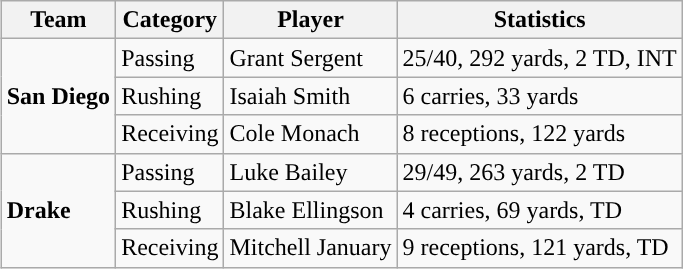<table class="wikitable" style="float: right;">
<tr>
<th>Team</th>
<th>Category</th>
<th>Player</th>
<th>Statistics</th>
</tr>
<tr>
<td rowspan=3><strong>San Diego</strong></td>
<td>Passing</td>
<td>Grant Sergent</td>
<td>25/40, 292 yards, 2 TD, INT</td>
</tr>
<tr>
<td>Rushing</td>
<td>Isaiah Smith</td>
<td>6 carries, 33 yards</td>
</tr>
<tr>
<td>Receiving</td>
<td>Cole Monach</td>
<td>8 receptions, 122 yards</td>
</tr>
<tr>
<td rowspan=3><strong>Drake</strong></td>
<td>Passing</td>
<td>Luke Bailey</td>
<td>29/49, 263 yards, 2 TD</td>
</tr>
<tr>
<td>Rushing</td>
<td>Blake Ellingson</td>
<td>4 carries, 69 yards, TD</td>
</tr>
<tr>
<td>Receiving</td>
<td>Mitchell January</td>
<td>9 receptions, 121 yards, TD</td>
</tr>
</table>
